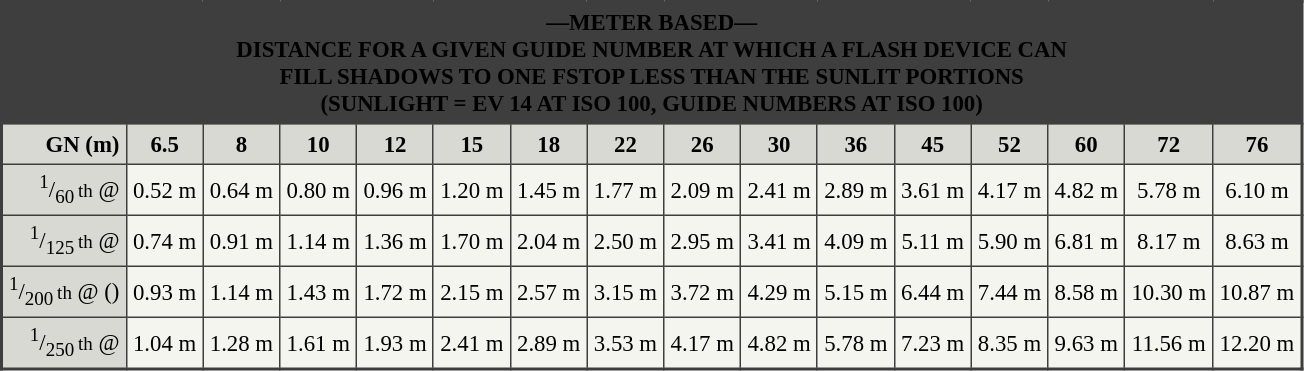<table border="1" cellpadding="4" cellspacing="0" style="margin: 1em 1em 1em 0; background: #f5f5f0; border: 2px #3E3E3E solid; border-collapse: collapse; font-size: 95%;">
<tr>
<th colspan="16" style="background:#3E3E3E; text-align:center"><span>—METER BASED—<br>DISTANCE FOR A GIVEN GUIDE NUMBER AT WHICH A FLASH DEVICE CAN<br>FILL SHADOWS TO ONE FSTOP LESS THAN THE SUNLIT PORTIONS<br>(SUNLIGHT = EV 14 AT ISO 100, GUIDE NUMBERS AT ISO 100)</span></th>
</tr>
<tr>
<td style="background:#d9d9d3; text-align:right"><strong>GN (m)</strong></td>
<td style="background:#d9d9d3; text-align:center"><strong>6.5</strong></td>
<td style="background:#d9d9d3; text-align:center"><strong>8</strong></td>
<td style="background:#d9d9d3; text-align:center"><strong>10</strong></td>
<td style="background:#d9d9d3; text-align:center"><strong>12</strong></td>
<td style="background:#d9d9d3; text-align:center"><strong>15</strong></td>
<td style="background:#d9d9d3; text-align:center"><strong>18</strong></td>
<td style="background:#d9d9d3; text-align:center"><strong>22</strong></td>
<td style="background:#d9d9d3; text-align:center"><strong>26</strong></td>
<td style="background:#d9d9d3; text-align:center"><strong>30</strong></td>
<td style="background:#d9d9d3; text-align:center"><strong>36</strong></td>
<td style="background:#d9d9d3; text-align:center"><strong>45</strong></td>
<td style="background:#d9d9d3; text-align:center"><strong>52</strong></td>
<td style="background:#d9d9d3; text-align:center"><strong>60</strong></td>
<td style="background:#d9d9d3; text-align:center"><strong>72</strong></td>
<td style="background:#d9d9d3; text-align:center"><strong>76</strong></td>
</tr>
<tr>
<td style="background:#d9d9d3; text-align:right"><sup>1</sup>/<sub>60</sub><small> th</small> @ </td>
<td style="text-align:center">0.52 m</td>
<td style="text-align:center">0.64 m</td>
<td style="text-align:center">0.80 m</td>
<td style="text-align:center">0.96 m</td>
<td style="text-align:center">1.20 m</td>
<td style="text-align:center">1.45 m</td>
<td style="text-align:center">1.77 m</td>
<td style="text-align:center">2.09 m</td>
<td style="text-align:center">2.41 m</td>
<td style="text-align:center">2.89 m</td>
<td style="text-align:center">3.61 m</td>
<td style="text-align:center">4.17 m</td>
<td style="text-align:center">4.82 m</td>
<td style="text-align:center">5.78 m</td>
<td style="text-align:center">6.10 m</td>
</tr>
<tr>
<td style="background:#d9d9d3; text-align:right"><sup>1</sup>/<sub>125</sub><small> th</small> @ </td>
<td style="text-align:center">0.74 m</td>
<td style="text-align:center">0.91 m</td>
<td style="text-align:center">1.14 m</td>
<td style="text-align:center">1.36 m</td>
<td style="text-align:center">1.70 m</td>
<td style="text-align:center">2.04 m</td>
<td style="text-align:center">2.50 m</td>
<td style="text-align:center">2.95 m</td>
<td style="text-align:center">3.41 m</td>
<td style="text-align:center">4.09 m</td>
<td style="text-align:center">5.11 m</td>
<td style="text-align:center">5.90 m</td>
<td style="text-align:center">6.81 m</td>
<td style="text-align:center">8.17 m</td>
<td style="text-align:center">8.63 m</td>
</tr>
<tr>
<td style="background:#d9d9d3; text-align:right"><sup>1</sup>/<sub>200</sub><small> th</small> @  ()</td>
<td style="text-align:center">0.93 m</td>
<td style="text-align:center">1.14 m</td>
<td style="text-align:center">1.43 m</td>
<td style="text-align:center">1.72 m</td>
<td style="text-align:center">2.15 m</td>
<td style="text-align:center">2.57 m</td>
<td style="text-align:center">3.15 m</td>
<td style="text-align:center">3.72 m</td>
<td style="text-align:center">4.29 m</td>
<td style="text-align:center">5.15 m</td>
<td style="text-align:center">6.44 m</td>
<td style="text-align:center">7.44 m</td>
<td style="text-align:center">8.58 m</td>
<td style="text-align:center">10.30 m</td>
<td style="text-align:center">10.87 m</td>
</tr>
<tr>
<td style="background:#d9d9d3; text-align:right"><sup>1</sup>/<sub>250</sub><small> th</small> @ </td>
<td style="text-align:center">1.04 m</td>
<td style="text-align:center">1.28 m</td>
<td style="text-align:center">1.61 m</td>
<td style="text-align:center">1.93 m</td>
<td style="text-align:center">2.41 m</td>
<td style="text-align:center">2.89 m</td>
<td style="text-align:center">3.53 m</td>
<td style="text-align:center">4.17 m</td>
<td style="text-align:center">4.82 m</td>
<td style="text-align:center">5.78 m</td>
<td style="text-align:center">7.23 m</td>
<td style="text-align:center">8.35 m</td>
<td style="text-align:center">9.63 m</td>
<td style="text-align:center">11.56 m</td>
<td style="text-align:center">12.20 m</td>
</tr>
</table>
